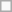<table class=wikitable>
<tr>
<td> </td>
</tr>
</table>
